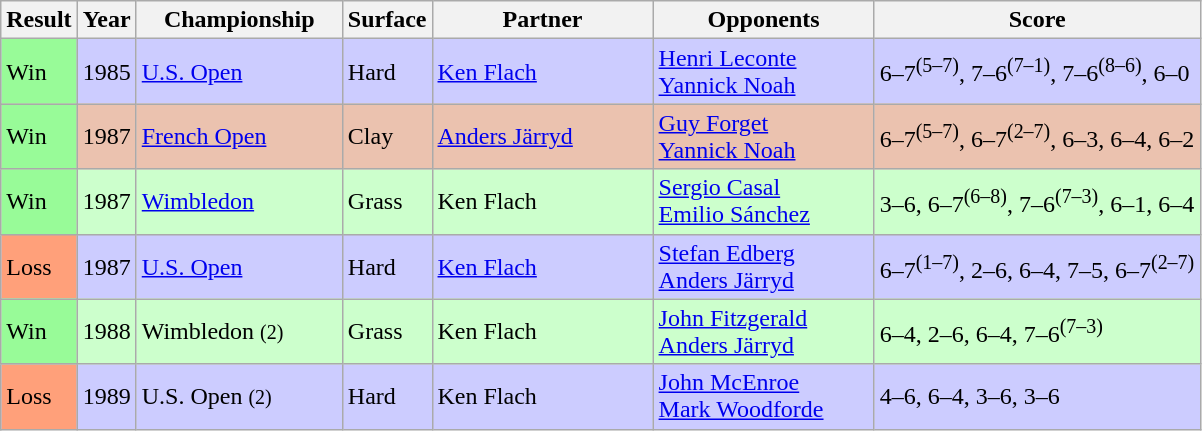<table class='sortable wikitable'>
<tr>
<th style="width:40px">Result</th>
<th style="width:30px">Year</th>
<th style="width:130px">Championship</th>
<th style="width:50px">Surface</th>
<th style="width:140px">Partner</th>
<th style="width:140px">Opponents</th>
<th style="width:210px" class="unsortable">Score</th>
</tr>
<tr bgcolor="#CCCCFF">
<td style="background:#98fb98;">Win</td>
<td>1985</td>
<td><a href='#'>U.S. Open</a></td>
<td>Hard</td>
<td> <a href='#'>Ken Flach</a></td>
<td> <a href='#'>Henri Leconte</a><br> <a href='#'>Yannick Noah</a></td>
<td>6–7<sup>(5–7)</sup>, 7–6<sup>(7–1)</sup>, 7–6<sup>(8–6)</sup>, 6–0</td>
</tr>
<tr bgcolor="#EBC2AF">
<td style="background:#98fb98;">Win</td>
<td>1987</td>
<td><a href='#'>French Open</a></td>
<td>Clay</td>
<td> <a href='#'>Anders Järryd</a></td>
<td> <a href='#'>Guy Forget</a><br> <a href='#'>Yannick Noah</a></td>
<td>6–7<sup>(5–7)</sup>, 6–7<sup>(2–7)</sup>, 6–3, 6–4, 6–2</td>
</tr>
<tr bgcolor="#CCFFCC">
<td style="background:#98fb98;">Win</td>
<td>1987</td>
<td><a href='#'>Wimbledon</a></td>
<td>Grass</td>
<td> Ken Flach</td>
<td> <a href='#'>Sergio Casal</a><br> <a href='#'>Emilio Sánchez</a></td>
<td>3–6, 6–7<sup>(6–8)</sup>, 7–6<sup>(7–3)</sup>, 6–1, 6–4</td>
</tr>
<tr bgcolor="#CCCCFF">
<td style="background:#ffa07a;">Loss</td>
<td>1987</td>
<td><a href='#'>U.S. Open</a></td>
<td>Hard</td>
<td> <a href='#'>Ken Flach</a></td>
<td> <a href='#'>Stefan Edberg</a><br> <a href='#'>Anders Järryd</a></td>
<td>6–7<sup>(1–7)</sup>, 2–6, 6–4, 7–5, 6–7<sup>(2–7)</sup></td>
</tr>
<tr bgcolor="#CCFFCC">
<td style="background:#98fb98;">Win</td>
<td>1988</td>
<td>Wimbledon <small>(2)</small></td>
<td>Grass</td>
<td> Ken Flach</td>
<td> <a href='#'>John Fitzgerald</a><br> <a href='#'>Anders Järryd</a></td>
<td>6–4, 2–6, 6–4, 7–6<sup>(7–3)</sup></td>
</tr>
<tr bgcolor="#CCCCFF">
<td style="background:#ffa07a;">Loss</td>
<td>1989</td>
<td>U.S. Open <small>(2)</small></td>
<td>Hard</td>
<td> Ken Flach</td>
<td> <a href='#'>John McEnroe</a><br> <a href='#'>Mark Woodforde</a></td>
<td>4–6, 6–4, 3–6, 3–6</td>
</tr>
</table>
